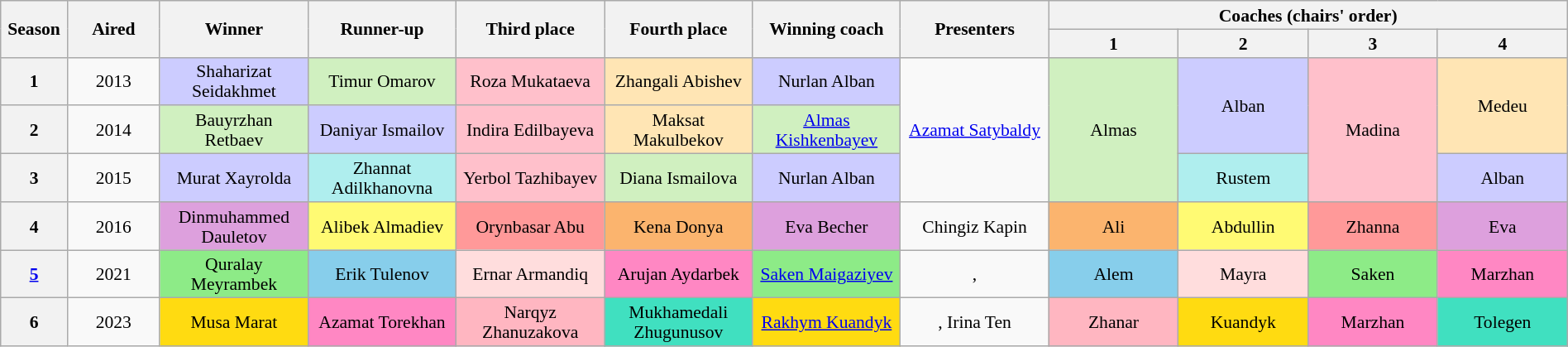<table class="wikitable" style="text-align:center; font-size:90%; line-height:16px; width:100%">
<tr>
<th width="2%" rowspan="2" scope="col">Season</th>
<th width="5%" rowspan="2" scope="col">Aired</th>
<th width="8%" rowspan="2" scope="col">Winner</th>
<th width="8%" rowspan="2" scope="col">Runner-up</th>
<th width="8%" rowspan="2" scope="col">Third place</th>
<th width="8%" rowspan="2" scope="col">Fourth place</th>
<th width="8%" rowspan="2" scope="col">Winning coach</th>
<th width="8%" rowspan="2 scope="col">Presenters</th>
<th colspan="4" width="20%" scope="col">Coaches (chairs' order)</th>
</tr>
<tr>
<th width="7%">1</th>
<th width="7%">2</th>
<th width="7%">3</th>
<th width="7%">4</th>
</tr>
<tr>
<th>1</th>
<td>2013</td>
<td style="background:#ccccff">Shaharizat Seidakhmet</td>
<td style="background:#d0f0c0">Timur Omarov</td>
<td style="background: pink">Roza Mukataeva</td>
<td style="background:#ffe5b4">Zhangali Abishev</td>
<td style="background:#ccccff">Nurlan Alban</td>
<td rowspan="3"><a href='#'>Azamat Satybaldy</a></td>
<td rowspan="3" style="background:#d0f0c0">Almas</td>
<td rowspan="2" style="background:#ccccff">Alban</td>
<td rowspan="3" style="background: pink">Madina</td>
<td rowspan="2" style="background:#ffe5b4">Medeu</td>
</tr>
<tr>
<th>2</th>
<td>2014</td>
<td style="background:#d0f0c0">Bauyrzhan Retbaev</td>
<td style="background:#ccccff">Daniyar Ismailov</td>
<td style="background: pink">Indira Edilbayeva</td>
<td style="background:#ffe5b4">Maksat Makulbekov</td>
<td style="background:#d0f0c0"><a href='#'>Almas Kishkenbayev</a></td>
</tr>
<tr>
<th>3</th>
<td>2015</td>
<td style="background:#ccccff">Murat Xayrolda</td>
<td style="background:#afeeee">Zhannat Adilkhanovna</td>
<td style="background: pink">Yerbol Tazhibayev</td>
<td style="background:#d0f0c0">Diana Ismailova</td>
<td style="background:#ccccff">Nurlan Alban</td>
<td style="background:#afeeee">Rustem</td>
<td style="background:#ccccff">Alban</td>
</tr>
<tr>
<th>4</th>
<td>2016</td>
<td style="background:#dda0dd">Dinmuhammed Dauletov</td>
<td style="background:#fffa73">Alibek Almadiev</td>
<td style="background:#ff9999">Orynbasar Abu</td>
<td style="background:#fbb46e">Kena Donya</td>
<td style="background:#dda0dd">Eva Becher</td>
<td>Chingiz Kapin</td>
<td style="background:#fbb46e">Ali</td>
<td style="background:#fffa73">Abdullin</td>
<td style="background:#ff9999">Zhanna</td>
<td style="background:#dda0dd">Eva</td>
</tr>
<tr>
<th><a href='#'>5</a></th>
<td>2021</td>
<td style="background:#8deb87">Quralay Meyrambek</td>
<td style="background:#87ceeb">Erik Tulenov</td>
<td style="background:#ffdddd">Ernar Armandiq</td>
<td style="background:#ff87c3;">Arujan Aydarbek</td>
<td style="background:#8deb87"><a href='#'>Saken Maigaziyev</a></td>
<td>, </td>
<td style="background:#87ceeb">Alem</td>
<td style="background:#ffdddd">Mayra</td>
<td style="background:#8deb87">Saken</td>
<td style="background:#ff87c3;">Marzhan</td>
</tr>
<tr>
<th>6</th>
<td>2023</td>
<td bgcolor="#ffdb11">Musa Marat</td>
<td style="background:#ff87c3;">Azamat Torekhan</td>
<td bgcolor="lightpink">Narqyz Zhanuzakova</td>
<td bgcolor="#40e0c0">Mukhamedali Zhugunusov</td>
<td bgcolor="#ffdb11"><a href='#'>Rakhym Kuandyk</a></td>
<td>, Irina Ten</td>
<td bgcolor="lightpink">Zhanar</td>
<td bgcolor="#ffdb11">Kuandyk</td>
<td style="background:#ff87c3;">Marzhan</td>
<td bgcolor="#40e0c0">Tolegen</td>
</tr>
</table>
